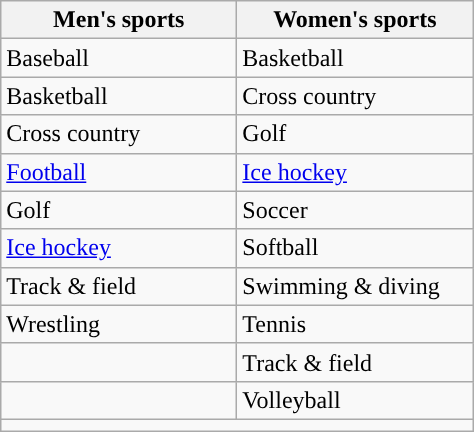<table class="wikitable" style=" ">
<tr>
<th width=150px>Men's sports</th>
<th width=150px>Women's sports</th>
</tr>
<tr>
<td>Baseball</td>
<td>Basketball</td>
</tr>
<tr>
<td>Basketball</td>
<td>Cross country</td>
</tr>
<tr>
<td>Cross country</td>
<td>Golf</td>
</tr>
<tr>
<td><a href='#'>Football</a></td>
<td><a href='#'>Ice hockey</a></td>
</tr>
<tr>
<td>Golf</td>
<td>Soccer</td>
</tr>
<tr>
<td><a href='#'>Ice hockey</a></td>
<td>Softball</td>
</tr>
<tr>
<td>Track & field</td>
<td>Swimming & diving</td>
</tr>
<tr>
<td>Wrestling</td>
<td>Tennis</td>
</tr>
<tr>
<td></td>
<td>Track & field</td>
</tr>
<tr>
<td></td>
<td>Volleyball</td>
</tr>
<tr>
<td colspan="2"></td>
</tr>
</table>
